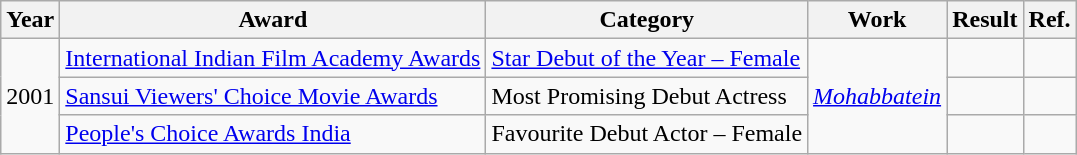<table class="wikitable">
<tr>
<th>Year</th>
<th>Award</th>
<th>Category</th>
<th>Work</th>
<th>Result</th>
<th>Ref.</th>
</tr>
<tr>
<td rowspan="3">2001</td>
<td><a href='#'>International Indian Film Academy Awards</a></td>
<td><a href='#'>Star Debut of the Year – Female</a></td>
<td rowspan="3"><em><a href='#'>Mohabbatein</a></em></td>
<td></td>
<td></td>
</tr>
<tr>
<td><a href='#'>Sansui Viewers' Choice Movie Awards</a></td>
<td>Most Promising Debut Actress</td>
<td></td>
<td></td>
</tr>
<tr>
<td><a href='#'>People's Choice Awards India</a></td>
<td>Favourite Debut Actor – Female</td>
<td></td>
<td></td>
</tr>
</table>
